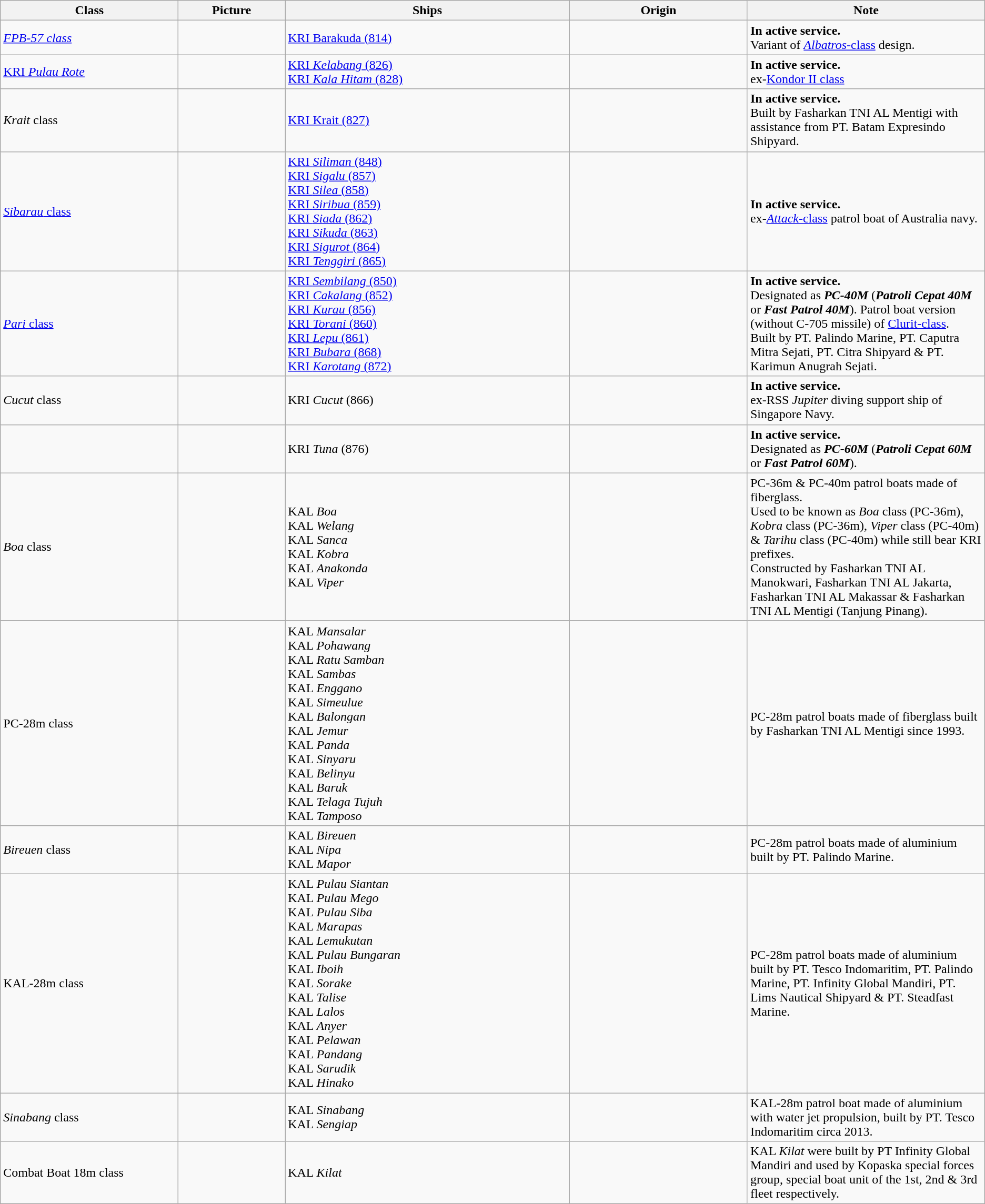<table class="wikitable sortable">
<tr>
<th style="text-align:centre; width:15%;">Class</th>
<th style="text-align:centre; width:9%;">Picture</th>
<th style="text-align:centre; width:24%;">Ships</th>
<th style="text-align:centre; width:15%;">Origin</th>
<th style="text-align:centre; width:20%;">Note</th>
</tr>
<tr>
<td><em><a href='#'>FPB-57 class</a></em></td>
<td></td>
<td><a href='#'>KRI Barakuda (814)</a></td>
<td><br></td>
<td><strong>In active service.</strong><br>Variant of <a href='#'><em>Albatros</em>-class</a> design.</td>
</tr>
<tr>
<td><a href='#'>KRI <em>Pulau Rote</em></a></td>
<td></td>
<td><a href='#'>KRI <em>Kelabang</em> (826)</a> <br><a href='#'>KRI <em>Kala Hitam</em> (828)</a></td>
<td></td>
<td><strong>In active service.</strong><br>ex-<a href='#'>Kondor II class</a></td>
</tr>
<tr>
<td><em>Krait</em> class</td>
<td></td>
<td><a href='#'>KRI Krait (827)</a></td>
<td></td>
<td><strong>In active service.</strong><br>Built by Fasharkan TNI AL Mentigi with assistance from PT. Batam Expresindo Shipyard.</td>
</tr>
<tr>
<td><a href='#'><em>Sibarau</em> class</a></td>
<td></td>
<td><a href='#'>KRI <em>Siliman</em> (848)</a><br><a href='#'>KRI <em>Sigalu</em> (857)</a><br><a href='#'>KRI <em>Silea</em> (858)</a><br><a href='#'>KRI <em>Siribua</em> (859)</a><br><a href='#'>KRI <em>Siada</em> (862)</a><br><a href='#'>KRI <em>Sikuda</em> (863)</a><br><a href='#'>KRI <em>Sigurot</em> (864)</a><br><a href='#'>KRI <em>Tenggiri</em> (865)</a></td>
<td></td>
<td><strong>In active service.</strong><br>ex-<a href='#'><em>Attack</em>-class</a> patrol boat of Australia navy.</td>
</tr>
<tr>
<td><a href='#'><em>Pari</em> class</a><br></td>
<td><br></td>
<td><a href='#'>KRI <em>Sembilang</em> (850)</a><br><a href='#'>KRI <em>Cakalang</em> (852)</a><br><a href='#'>KRI <em>Kurau</em> (856)</a><br><a href='#'>KRI <em>Torani</em> (860)</a><br><a href='#'>KRI <em>Lepu</em> (861)</a><br><a href='#'>KRI <em>Bubara</em> (868)</a><br><a href='#'>KRI <em>Karotang</em> (872)</a><br></td>
<td></td>
<td><strong>In active service.</strong><br>Designated as <strong><em>PC-40M</em></strong> (<strong><em>Patroli Cepat 40M</em></strong> or <strong><em>Fast Patrol 40M</em></strong>). Patrol boat version (without C-705 missile) of <a href='#'>Clurit-class</a>.<br>Built by PT. Palindo Marine, PT. Caputra Mitra Sejati, PT. Citra Shipyard & PT. Karimun Anugrah Sejati.</td>
</tr>
<tr>
<td><em>Cucut</em> class</td>
<td></td>
<td>KRI <em>Cucut</em> (866)</td>
<td></td>
<td><strong>In active service.</strong><br>ex-RSS <em>Jupiter</em> diving support ship of Singapore Navy.</td>
</tr>
<tr>
<td></td>
<td></td>
<td>KRI <em>Tuna</em> (876)</td>
<td></td>
<td><strong>In active service.</strong><br>Designated as <strong><em>PC-60M</em></strong> (<strong><em>Patroli Cepat 60M</em></strong> or <strong><em>Fast Patrol 60M</em></strong>).</td>
</tr>
<tr>
<td><em>Boa</em> class</td>
<td></td>
<td>KAL <em>Boa</em><br>KAL <em>Welang</em><br>KAL <em>Sanca</em><br>KAL <em>Kobra</em><br>KAL <em>Anakonda</em> <br>KAL <em>Viper</em></td>
<td></td>
<td>PC-36m & PC-40m patrol boats made of fiberglass.<br>Used to be known as <em>Boa</em> class (PC-36m), <em>Kobra</em> class (PC-36m), <em>Viper</em> class (PC-40m) & <em>Tarihu</em> class (PC-40m) while still bear KRI prefixes.<br>Constructed by Fasharkan TNI AL Manokwari, Fasharkan TNI AL Jakarta, Fasharkan TNI AL Makassar & Fasharkan TNI AL Mentigi (Tanjung Pinang).</td>
</tr>
<tr>
<td>PC-28m class</td>
<td></td>
<td>KAL <em>Mansalar</em><br>KAL <em>Pohawang</em><br>KAL <em>Ratu Samban</em><br>KAL <em>Sambas</em><br>KAL <em>Enggano</em><br>KAL <em>Simeulue</em><br>KAL <em>Balongan</em><br>KAL <em>Jemur</em><br>KAL <em>Panda</em><br>KAL <em>Sinyaru</em><br>KAL <em>Belinyu</em><br>KAL <em>Baruk</em><br>KAL <em>Telaga Tujuh</em><br>KAL <em>Tamposo</em></td>
<td></td>
<td>PC-28m patrol boats made of fiberglass built by Fasharkan TNI AL Mentigi since 1993.</td>
</tr>
<tr>
<td><em>Bireuen</em> class</td>
<td></td>
<td>KAL <em>Bireuen</em><br>KAL <em>Nipa</em><br>KAL <em>Mapor</em></td>
<td></td>
<td>PC-28m patrol boats made of aluminium built by PT. Palindo Marine.</td>
</tr>
<tr>
<td>KAL-28m class</td>
<td></td>
<td>KAL <em>Pulau Siantan</em><br>KAL <em>Pulau Mego</em><br>KAL <em>Pulau Siba</em><br>KAL <em>Marapas</em><br>KAL <em>Lemukutan</em><br>KAL <em>Pulau Bungaran</em><br>KAL <em>Iboih</em><br>KAL <em>Sorake</em><br>KAL <em>Talise</em><br>KAL <em>Lalos</em><br>KAL <em>Anyer</em><br>KAL <em>Pelawan</em><br>KAL <em>Pandang</em><br>KAL <em>Sarudik</em><br>KAL <em>Hinako</em></td>
<td></td>
<td>PC-28m patrol boats made of aluminium built by PT. Tesco Indomaritim, PT. Palindo Marine, PT. Infinity Global Mandiri, PT. Lims Nautical Shipyard & PT. Steadfast Marine.</td>
</tr>
<tr>
<td><em>Sinabang</em> class</td>
<td></td>
<td>KAL <em>Sinabang</em><br>KAL <em>Sengiap</em></td>
<td></td>
<td>KAL-28m patrol boat made of aluminium with water jet propulsion, built by PT. Tesco Indomaritim circa 2013.</td>
</tr>
<tr>
<td>Combat Boat 18m class</td>
<td><br></td>
<td>KAL <em>Kilat</em></td>
<td></td>
<td>KAL <em>Kilat</em> were built by PT Infinity Global Mandiri and used by Kopaska special forces group, special boat unit of the 1st, 2nd & 3rd fleet respectively.</td>
</tr>
</table>
